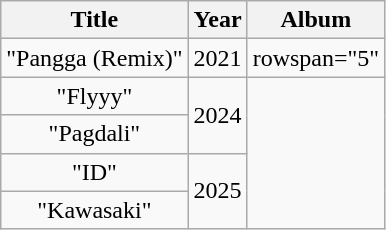<table class="wikitable plainrowheaders" style="text-align:center;">
<tr>
<th scope="col">Title</th>
<th scope="col">Year</th>
<th scope="col">Album</th>
</tr>
<tr>
<td scope="row">"Pangga (Remix)"<br></td>
<td>2021</td>
<td>rowspan="5" </td>
</tr>
<tr>
<td scope="row">"Flyyy"<br></td>
<td rowspan="2">2024</td>
</tr>
<tr>
<td scope="row">"Pagdali"<br></td>
</tr>
<tr>
<td>"ID"<br></td>
<td rowspan="2">2025</td>
</tr>
<tr>
<td>"Kawasaki"<br></td>
</tr>
</table>
